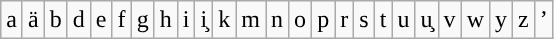<table class="wikitable">
<tr>
<td>a</td>
<td>ä</td>
<td>b</td>
<td>d</td>
<td>e</td>
<td>f</td>
<td>g</td>
<td>h</td>
<td>i</td>
<td>i̧</td>
<td>k</td>
<td>m</td>
<td>n</td>
<td>o</td>
<td>p</td>
<td>r</td>
<td>s</td>
<td>t</td>
<td>u</td>
<td>u̧</td>
<td>v</td>
<td>w</td>
<td>y</td>
<td>z</td>
<td>’</td>
</tr>
</table>
